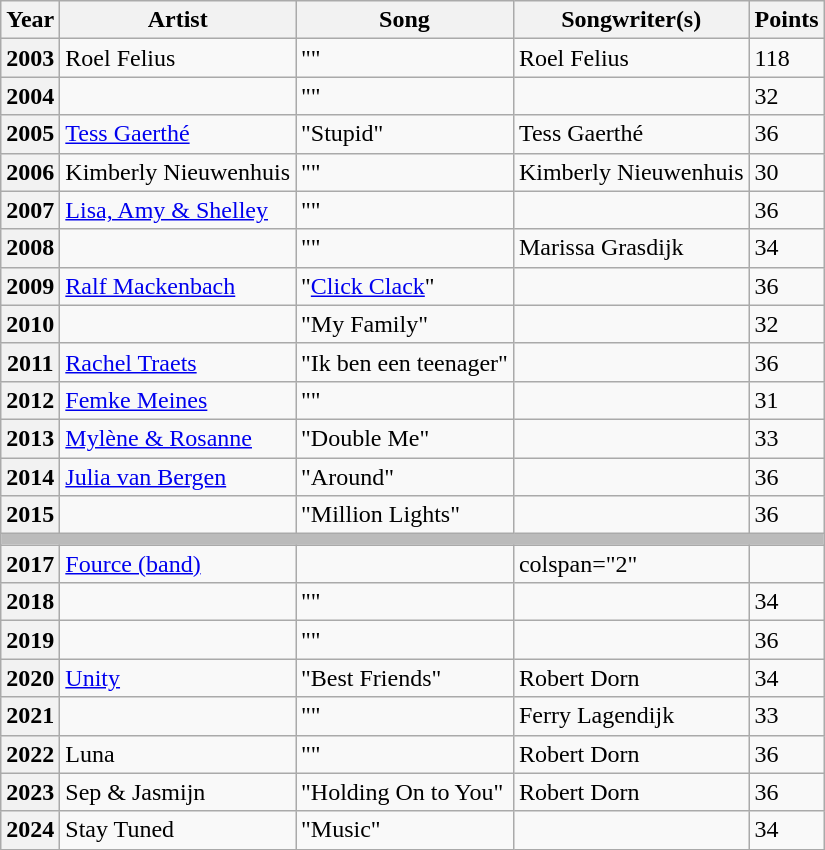<table class="wikitable sortable plainrowheaders">
<tr>
<th scope="col">Year</th>
<th scope="col">Artist</th>
<th scope="col">Song</th>
<th scope="col">Songwriter(s)</th>
<th scope="col">Points</th>
</tr>
<tr>
<th scope="row" style="text-align:center;">2003</th>
<td>Roel Felius</td>
<td>""</td>
<td>Roel Felius</td>
<td>118</td>
</tr>
<tr>
<th scope="row" style="text-align:center;">2004</th>
<td></td>
<td>""</td>
<td></td>
<td>32</td>
</tr>
<tr>
<th scope="row" style="text-align:center;">2005</th>
<td><a href='#'>Tess Gaerthé</a></td>
<td>"Stupid"</td>
<td>Tess Gaerthé</td>
<td>36</td>
</tr>
<tr>
<th scope="row" style="text-align:center;">2006</th>
<td>Kimberly Nieuwenhuis</td>
<td>""</td>
<td>Kimberly Nieuwenhuis</td>
<td>30</td>
</tr>
<tr>
<th scope="row" style="text-align:center;">2007</th>
<td><a href='#'>Lisa, Amy & Shelley</a></td>
<td>""</td>
<td></td>
<td>36</td>
</tr>
<tr>
<th scope="row" style="text-align:center;">2008</th>
<td></td>
<td>""</td>
<td>Marissa Grasdijk</td>
<td>34</td>
</tr>
<tr>
<th scope="row" style="text-align:center;">2009</th>
<td><a href='#'>Ralf Mackenbach</a></td>
<td>"<a href='#'>Click Clack</a>"</td>
<td></td>
<td>36</td>
</tr>
<tr>
<th scope="row" style="text-align:center;">2010</th>
<td></td>
<td>"My Family"</td>
<td></td>
<td>32</td>
</tr>
<tr>
<th scope="row" style="text-align:center;">2011</th>
<td><a href='#'>Rachel Traets</a></td>
<td>"Ik ben een teenager"</td>
<td></td>
<td>36</td>
</tr>
<tr>
<th scope="row" style="text-align:center;">2012</th>
<td><a href='#'>Femke Meines</a></td>
<td>""</td>
<td></td>
<td>31</td>
</tr>
<tr>
<th scope="row" style="text-align:center;">2013</th>
<td><a href='#'>Mylène & Rosanne</a></td>
<td>"Double Me"</td>
<td></td>
<td>33</td>
</tr>
<tr>
<th scope="row" style="text-align:center;">2014</th>
<td><a href='#'>Julia van Bergen</a></td>
<td>"Around"</td>
<td></td>
<td>36</td>
</tr>
<tr>
<th scope="row" style="text-align:center;">2015</th>
<td></td>
<td>"Million Lights"</td>
<td></td>
<td>36</td>
</tr>
<tr class="sortbottom">
<td colspan="5" style="background-color:#BBBBBB; line-height:3pt;"></td>
</tr>
<tr>
<th scope="row" style="text-align:center;">2017</th>
<td><a href='#'>Fource (band)</a></td>
<td></td>
<td>colspan="2" </td>
</tr>
<tr>
<th scope="row" style="text-align:center;">2018</th>
<td></td>
<td>""</td>
<td></td>
<td>34</td>
</tr>
<tr>
<th scope="row" style="text-align:center;">2019</th>
<td></td>
<td>""</td>
<td></td>
<td>36</td>
</tr>
<tr>
<th scope="row" style="text-align:center;">2020</th>
<td><a href='#'>Unity</a></td>
<td>"Best Friends"</td>
<td>Robert Dorn</td>
<td>34</td>
</tr>
<tr>
<th scope="row" style="text-align:center;">2021</th>
<td></td>
<td>"" </td>
<td>Ferry Lagendijk</td>
<td>33</td>
</tr>
<tr>
<th scope="row" style="text-align:center;">2022</th>
<td>Luna</td>
<td>""</td>
<td>Robert Dorn</td>
<td>36</td>
</tr>
<tr>
<th scope="row" style="text-align:center;">2023</th>
<td>Sep & Jasmijn</td>
<td>"Holding On to You"</td>
<td>Robert Dorn</td>
<td>36</td>
</tr>
<tr>
<th scope="row" style="text-align:center;">2024</th>
<td>Stay Tuned</td>
<td>"Music"</td>
<td></td>
<td>34</td>
</tr>
</table>
